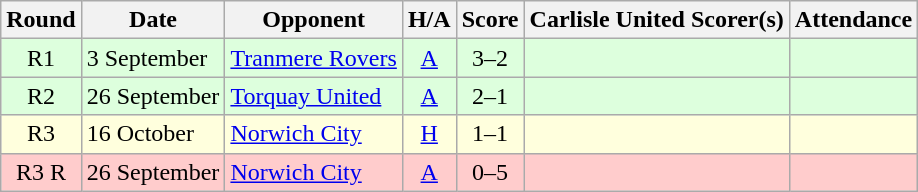<table class="wikitable" style="text-align:center">
<tr>
<th>Round</th>
<th>Date</th>
<th>Opponent</th>
<th>H/A</th>
<th>Score</th>
<th>Carlisle United Scorer(s)</th>
<th>Attendance</th>
</tr>
<tr bgcolor=#ddffdd>
<td>R1</td>
<td align=left>3 September</td>
<td align=left><a href='#'>Tranmere Rovers</a></td>
<td><a href='#'>A</a></td>
<td>3–2</td>
<td align=left></td>
<td></td>
</tr>
<tr bgcolor=#ddffdd>
<td>R2</td>
<td align=left>26 September</td>
<td align=left><a href='#'>Torquay United</a></td>
<td><a href='#'>A</a></td>
<td>2–1</td>
<td align=left></td>
<td></td>
</tr>
<tr bgcolor=#ffffdd>
<td>R3</td>
<td align=left>16 October</td>
<td align=left><a href='#'>Norwich City</a></td>
<td><a href='#'>H</a></td>
<td>1–1</td>
<td align=left></td>
<td></td>
</tr>
<tr bgcolor=#FFCCCC>
<td>R3 R</td>
<td align=left>26 September</td>
<td align=left><a href='#'>Norwich City</a></td>
<td><a href='#'>A</a></td>
<td>0–5</td>
<td align=left></td>
<td></td>
</tr>
</table>
